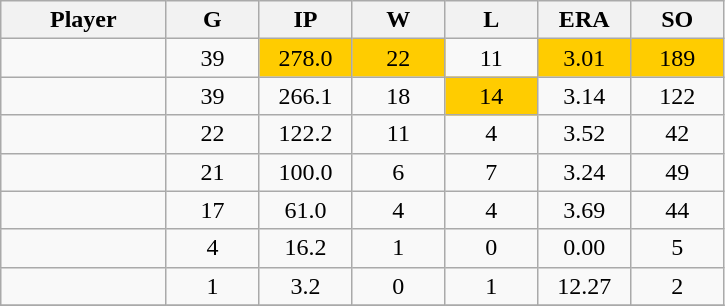<table class="wikitable sortable">
<tr>
<th bgcolor="#DDDDFF" width="16%">Player</th>
<th bgcolor="#DDDDFF" width="9%">G</th>
<th bgcolor="#DDDDFF" width="9%">IP</th>
<th bgcolor="#DDDDFF" width="9%">W</th>
<th bgcolor="#DDDDFF" width="9%">L</th>
<th bgcolor="#DDDDFF" width="9%">ERA</th>
<th bgcolor="#DDDDFF" width="9%">SO</th>
</tr>
<tr align="center">
<td></td>
<td>39</td>
<td bgcolor="#FFCC00">278.0</td>
<td bgcolor="#FFCC00">22</td>
<td>11</td>
<td bgcolor="#FFCC00">3.01</td>
<td bgcolor="#FFCC00">189</td>
</tr>
<tr align="center">
<td></td>
<td>39</td>
<td>266.1</td>
<td>18</td>
<td bgcolor="#FFCC00">14</td>
<td>3.14</td>
<td>122</td>
</tr>
<tr align="center">
<td></td>
<td>22</td>
<td>122.2</td>
<td>11</td>
<td>4</td>
<td>3.52</td>
<td>42</td>
</tr>
<tr align="center">
<td></td>
<td>21</td>
<td>100.0</td>
<td>6</td>
<td>7</td>
<td>3.24</td>
<td>49</td>
</tr>
<tr align="center">
<td></td>
<td>17</td>
<td>61.0</td>
<td>4</td>
<td>4</td>
<td>3.69</td>
<td>44</td>
</tr>
<tr align="center">
<td></td>
<td>4</td>
<td>16.2</td>
<td>1</td>
<td>0</td>
<td>0.00</td>
<td>5</td>
</tr>
<tr align="center">
<td></td>
<td>1</td>
<td>3.2</td>
<td>0</td>
<td>1</td>
<td>12.27</td>
<td>2</td>
</tr>
<tr align="center">
</tr>
</table>
